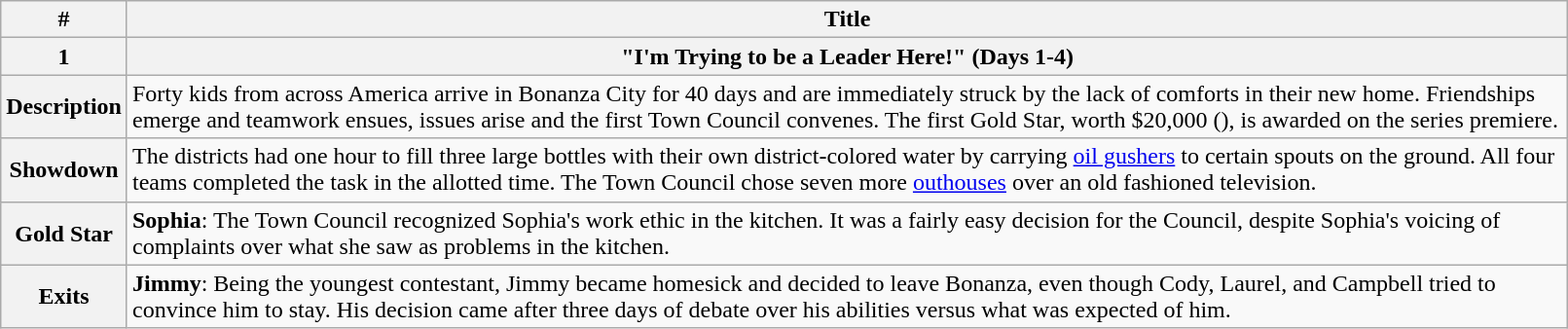<table class="wikitable" width="85%">
<tr>
<th>#</th>
<th>Title</th>
</tr>
<tr>
<th>1</th>
<th>"I'm Trying to be a Leader Here!" (Days 1-4)</th>
</tr>
<tr>
<th>Description</th>
<td>Forty kids from across America arrive in Bonanza City for 40 days and are immediately struck by the lack of comforts in their new home. Friendships emerge and teamwork ensues, issues arise and the first Town Council convenes. The first Gold Star, worth $20,000 (), is awarded on the series premiere.</td>
</tr>
<tr>
<th>Showdown</th>
<td>The districts had one hour to fill three large bottles with their own district-colored water by carrying <a href='#'>oil gushers</a> to certain spouts on the ground. All four teams completed the task in the allotted time. The Town Council chose seven more <a href='#'>outhouses</a> over an old fashioned television.</td>
</tr>
<tr>
<th>Gold Star</th>
<td><strong>Sophia</strong>: The Town Council recognized Sophia's work ethic in the kitchen. It was a fairly easy decision for the Council, despite Sophia's voicing of complaints over what she saw as problems in the kitchen.</td>
</tr>
<tr>
<th>Exits</th>
<td><strong>Jimmy</strong>: Being the youngest contestant, Jimmy became homesick and decided to leave Bonanza, even though Cody, Laurel, and Campbell tried to convince him to stay. His decision came after three days of debate over his abilities versus what was expected of him.</td>
</tr>
</table>
